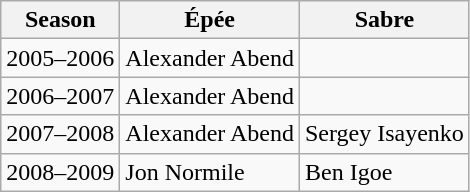<table class="wikitable">
<tr>
<th>Season</th>
<th>Épée</th>
<th>Sabre</th>
</tr>
<tr>
<td>2005–2006</td>
<td>Alexander Abend</td>
<td></td>
</tr>
<tr>
<td>2006–2007</td>
<td>Alexander Abend</td>
<td></td>
</tr>
<tr>
<td>2007–2008</td>
<td>Alexander Abend</td>
<td>Sergey Isayenko</td>
</tr>
<tr>
<td>2008–2009</td>
<td>Jon Normile</td>
<td>Ben Igoe</td>
</tr>
</table>
